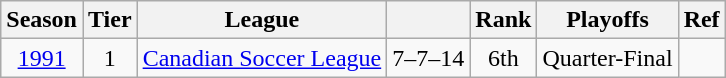<table class="wikitable" style="text-align: center;">
<tr>
<th>Season</th>
<th>Tier</th>
<th>League</th>
<th></th>
<th>Rank</th>
<th>Playoffs</th>
<th>Ref</th>
</tr>
<tr>
<td><a href='#'>1991</a></td>
<td>1</td>
<td><a href='#'>Canadian Soccer League</a></td>
<td>7–7–14</td>
<td>6th</td>
<td>Quarter-Final</td>
<td></td>
</tr>
</table>
